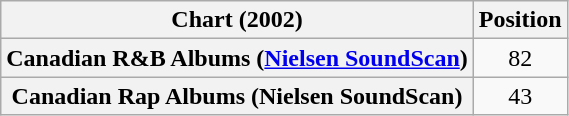<table class="wikitable sortable plainrowheaders" style="text-align:center">
<tr>
<th scope="col">Chart (2002)</th>
<th scope="col">Position</th>
</tr>
<tr>
<th scope="row">Canadian R&B Albums (<a href='#'>Nielsen SoundScan</a>)</th>
<td>82</td>
</tr>
<tr>
<th scope="row">Canadian Rap Albums (Nielsen SoundScan)</th>
<td>43</td>
</tr>
</table>
